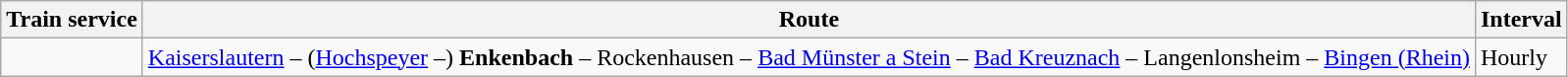<table class="wikitable">
<tr>
<th>Train service</th>
<th>Route</th>
<th>Interval</th>
</tr>
<tr>
<td></td>
<td><a href='#'>Kaiserslautern</a> – (<a href='#'>Hochspeyer</a> –) <strong>Enkenbach</strong> – Rockenhausen – <a href='#'>Bad Münster a Stein</a> – <a href='#'>Bad Kreuznach</a> – Langenlonsheim – <a href='#'>Bingen (Rhein)</a></td>
<td>Hourly</td>
</tr>
</table>
